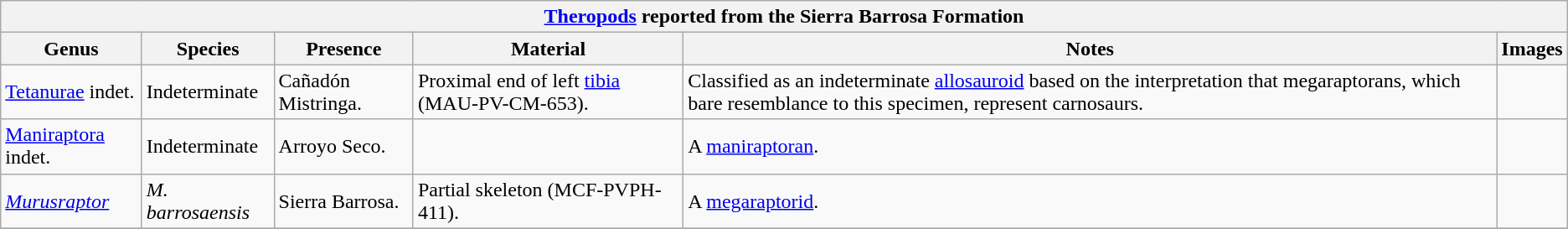<table class="wikitable" align="center">
<tr>
<th colspan="6" align="center"><strong><a href='#'>Theropods</a> reported from the Sierra Barrosa Formation</strong></th>
</tr>
<tr>
<th>Genus</th>
<th>Species</th>
<th>Presence</th>
<th><strong>Material</strong></th>
<th>Notes</th>
<th>Images</th>
</tr>
<tr>
<td><a href='#'>Tetanurae</a> indet.</td>
<td>Indeterminate</td>
<td>Cañadón Mistringa.</td>
<td>Proximal end of left <a href='#'>tibia</a> (MAU-PV-CM-653).</td>
<td>Classified as an indeterminate <a href='#'>allosauroid</a> based on the interpretation that megaraptorans, which bare resemblance to this specimen, represent carnosaurs.</td>
<td></td>
</tr>
<tr>
<td><a href='#'>Maniraptora</a> indet.</td>
<td>Indeterminate</td>
<td>Arroyo Seco.</td>
<td></td>
<td>A <a href='#'>maniraptoran</a>.</td>
<td></td>
</tr>
<tr>
<td><em><a href='#'>Murusraptor</a></em></td>
<td><em>M. barrosaensis</em></td>
<td>Sierra Barrosa.</td>
<td>Partial skeleton (MCF-PVPH-411).</td>
<td>A <a href='#'>megaraptorid</a>.</td>
<td></td>
</tr>
<tr>
</tr>
</table>
